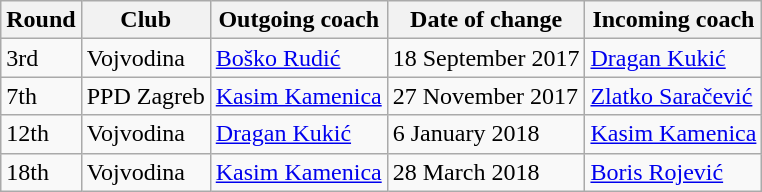<table class="wikitable">
<tr>
<th>Round</th>
<th>Club</th>
<th>Outgoing coach</th>
<th>Date of change</th>
<th>Incoming coach</th>
</tr>
<tr>
<td>3rd</td>
<td>Vojvodina</td>
<td> <a href='#'>Boško Rudić</a></td>
<td>18 September 2017</td>
<td> <a href='#'>Dragan Kukić</a></td>
</tr>
<tr>
<td>7th</td>
<td>PPD Zagreb</td>
<td> <a href='#'>Kasim Kamenica</a></td>
<td>27 November 2017</td>
<td> <a href='#'>Zlatko Saračević</a></td>
</tr>
<tr>
<td>12th</td>
<td>Vojvodina</td>
<td> <a href='#'>Dragan Kukić</a></td>
<td>6 January 2018</td>
<td> <a href='#'>Kasim Kamenica</a></td>
</tr>
<tr>
<td>18th</td>
<td>Vojvodina</td>
<td> <a href='#'>Kasim Kamenica</a></td>
<td>28 March 2018</td>
<td> <a href='#'>Boris Rojević</a></td>
</tr>
</table>
